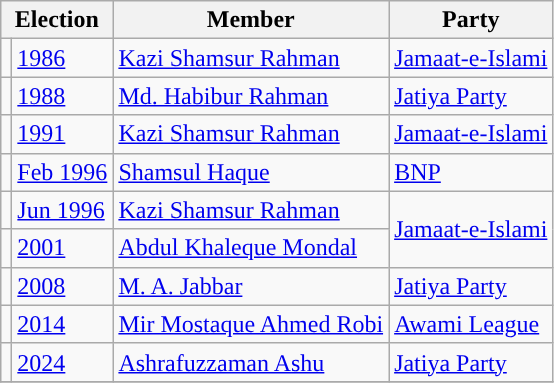<table class="wikitable">
<tr>
<th colspan="2">Election</th>
<th>Member</th>
<th>Party</th>
</tr>
<tr>
<td style="background-color:"></td>
<td><a href='#'>1986</a></td>
<td><a href='#'>Kazi Shamsur Rahman</a></td>
<td><a href='#'>Jamaat-e-Islami</a></td>
</tr>
<tr>
<td style="background-color:"></td>
<td><a href='#'>1988</a></td>
<td><a href='#'>Md. Habibur Rahman</a></td>
<td><a href='#'>Jatiya Party</a></td>
</tr>
<tr>
<td style="background-color:"></td>
<td><a href='#'>1991</a></td>
<td><a href='#'>Kazi Shamsur Rahman</a></td>
<td><a href='#'>Jamaat-e-Islami</a></td>
</tr>
<tr>
<td style="background-color:"></td>
<td><a href='#'>Feb 1996</a></td>
<td><a href='#'>Shamsul Haque</a></td>
<td><a href='#'>BNP</a></td>
</tr>
<tr>
<td style="background-color:"></td>
<td><a href='#'>Jun 1996</a></td>
<td><a href='#'>Kazi Shamsur Rahman</a></td>
<td rowspan="2"><a href='#'>Jamaat-e-Islami</a></td>
</tr>
<tr>
<td style="background-color:"></td>
<td><a href='#'>2001</a></td>
<td><a href='#'>Abdul Khaleque Mondal</a></td>
</tr>
<tr>
<td style="background-color:"></td>
<td><a href='#'>2008</a></td>
<td><a href='#'>M. A. Jabbar</a></td>
<td><a href='#'>Jatiya Party</a></td>
</tr>
<tr>
<td style="background-color:"></td>
<td><a href='#'>2014</a></td>
<td><a href='#'>Mir Mostaque Ahmed Robi</a></td>
<td><a href='#'>Awami League</a></td>
</tr>
<tr>
<td style="background-color:"></td>
<td><a href='#'>2024</a></td>
<td><a href='#'>Ashrafuzzaman Ashu</a></td>
<td><a href='#'>Jatiya Party</a></td>
</tr>
<tr>
</tr>
</table>
